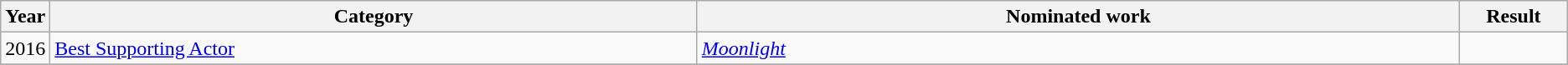<table class=wikitable>
<tr>
<th scope="col" style="width:1em;">Year</th>
<th scope="col" style="width:33em;">Category</th>
<th scope="col" style="width:39em;">Nominated work</th>
<th scope="col" style="width:5em;">Result</th>
</tr>
<tr>
<td>2016</td>
<td><a href='#'>Best Supporting Actor</a></td>
<td><em><a href='#'>Moonlight</a></em></td>
<td></td>
</tr>
<tr>
</tr>
</table>
